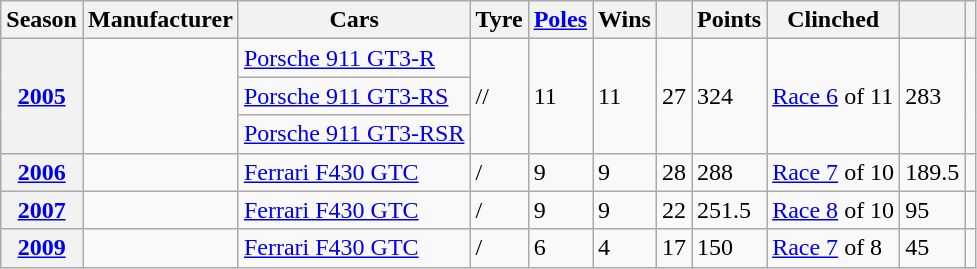<table class="wikitable sortable plainrowheaders";>
<tr>
<th scope=col>Season</th>
<th scope=col>Manufacturer</th>
<th scope=col>Cars</th>
<th scope=col>Tyre</th>
<th scope=col><a href='#'>Poles</a></th>
<th scope=col>Wins</th>
<th scope=col></th>
<th scope=col>Points</th>
<th scope=col>Clinched</th>
<th scope=col></th>
<th scope=col class=unsortable></th>
</tr>
<tr>
<th scope=rowgroup style="text-align: center;" rowspan=3><a href='#'>2005</a></th>
<td rowspan=3></td>
<td><a href='#'>Porsche 911 GT3-R</a></td>
<td rowspan=3>//</td>
<td rowspan=3>11</td>
<td rowspan=3>11</td>
<td rowspan=3>27</td>
<td rowspan=3>324</td>
<td rowspan=3><a href='#'>Race 6</a> of 11</td>
<td rowspan=3>283</td>
<td style="text-align:center;" rowspan=3></td>
</tr>
<tr>
<td><a href='#'>Porsche 911 GT3-RS</a></td>
</tr>
<tr>
<td><a href='#'>Porsche 911 GT3-RSR</a></td>
</tr>
<tr>
<th scope="row" style="text-align: center;"><a href='#'>2006</a></th>
<td></td>
<td><a href='#'>Ferrari F430 GTC</a></td>
<td>/</td>
<td>9</td>
<td>9</td>
<td>28</td>
<td>288</td>
<td><a href='#'>Race 7</a> of 10</td>
<td>189.5</td>
<td style="text-align:center;"></td>
</tr>
<tr>
<th scope="row" style="text-align: center;"><a href='#'>2007</a></th>
<td></td>
<td><a href='#'>Ferrari F430 GTC</a></td>
<td>/</td>
<td>9</td>
<td>9</td>
<td>22</td>
<td>251.5</td>
<td><a href='#'>Race 8</a> of 10</td>
<td>95</td>
<td style="text-align:center;"></td>
</tr>
<tr>
<th scope="row" style="text-align: center;"><a href='#'>2009</a></th>
<td></td>
<td><a href='#'>Ferrari F430 GTC</a></td>
<td>/</td>
<td>6</td>
<td>4</td>
<td>17</td>
<td>150</td>
<td><a href='#'>Race 7</a> of 8</td>
<td>45</td>
<td style="text-align:center;"></td>
</tr>
</table>
